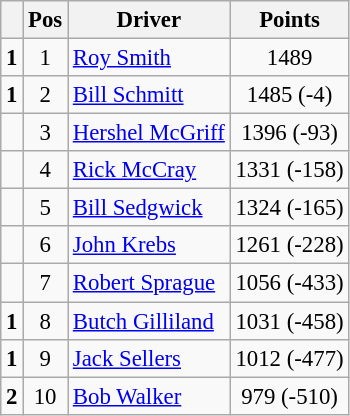<table class="wikitable" style="font-size: 95%;">
<tr>
<th></th>
<th>Pos</th>
<th>Driver</th>
<th>Points</th>
</tr>
<tr>
<td align="left"> <strong>1</strong></td>
<td style="text-align:center;">1</td>
<td><a href='#'>Roy Smith</a></td>
<td style="text-align:center;">1489</td>
</tr>
<tr>
<td align="left"> <strong>1</strong></td>
<td style="text-align:center;">2</td>
<td><a href='#'>Bill Schmitt</a></td>
<td style="text-align:center;">1485 (-4)</td>
</tr>
<tr>
<td align="left"></td>
<td style="text-align:center;">3</td>
<td><a href='#'>Hershel McGriff</a></td>
<td style="text-align:center;">1396 (-93)</td>
</tr>
<tr>
<td align="left"></td>
<td style="text-align:center;">4</td>
<td><a href='#'>Rick McCray</a></td>
<td style="text-align:center;">1331 (-158)</td>
</tr>
<tr>
<td align="left"></td>
<td style="text-align:center;">5</td>
<td><a href='#'>Bill Sedgwick</a></td>
<td style="text-align:center;">1324 (-165)</td>
</tr>
<tr>
<td align="left"></td>
<td style="text-align:center;">6</td>
<td><a href='#'>John Krebs</a></td>
<td style="text-align:center;">1261 (-228)</td>
</tr>
<tr>
<td align="left"></td>
<td style="text-align:center;">7</td>
<td><a href='#'>Robert Sprague</a></td>
<td style="text-align:center;">1056 (-433)</td>
</tr>
<tr>
<td align="left"> <strong>1</strong></td>
<td style="text-align:center;">8</td>
<td><a href='#'>Butch Gilliland</a></td>
<td style="text-align:center;">1031 (-458)</td>
</tr>
<tr>
<td align="left"> <strong>1</strong></td>
<td style="text-align:center;">9</td>
<td><a href='#'>Jack Sellers</a></td>
<td style="text-align:center;">1012 (-477)</td>
</tr>
<tr>
<td align="left"> <strong>2</strong></td>
<td style="text-align:center;">10</td>
<td><a href='#'>Bob Walker</a></td>
<td style="text-align:center;">979 (-510)</td>
</tr>
</table>
